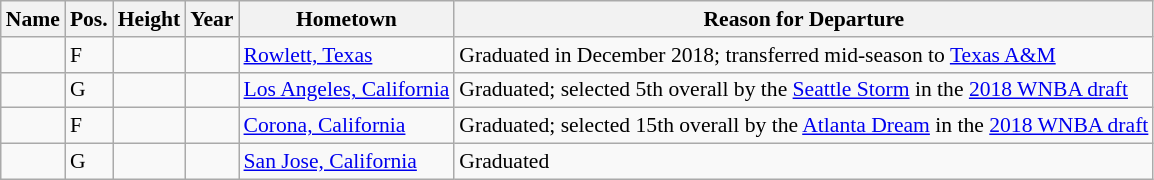<table class="wikitable sortable" style="font-size:90%;" border="1">
<tr>
<th>Name</th>
<th>Pos.</th>
<th>Height</th>
<th>Year</th>
<th>Hometown</th>
<th ! class="unsortable">Reason for Departure</th>
</tr>
<tr>
<td></td>
<td>F</td>
<td></td>
<td></td>
<td><a href='#'>Rowlett, Texas</a></td>
<td>Graduated in December 2018; transferred mid-season to <a href='#'>Texas A&M</a></td>
</tr>
<tr>
<td></td>
<td>G</td>
<td></td>
<td></td>
<td><a href='#'>Los Angeles, California</a></td>
<td>Graduated; selected 5th overall by the <a href='#'>Seattle Storm</a> in the <a href='#'>2018 WNBA draft</a></td>
</tr>
<tr>
<td></td>
<td>F</td>
<td></td>
<td></td>
<td><a href='#'>Corona, California</a></td>
<td>Graduated; selected 15th overall by the <a href='#'>Atlanta Dream</a> in the <a href='#'>2018 WNBA draft</a></td>
</tr>
<tr>
<td></td>
<td>G</td>
<td></td>
<td></td>
<td><a href='#'>San Jose, California</a></td>
<td>Graduated</td>
</tr>
</table>
